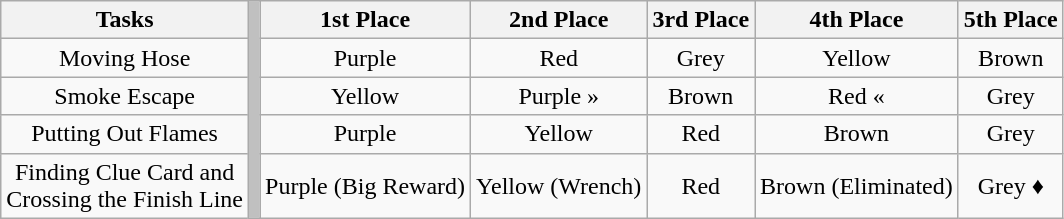<table class="wikitable" align="center" style="text-align:center">
<tr>
<th>Tasks</th>
<th style="background:#C0C0C0;" rowspan="5"></th>
<th>1st Place</th>
<th>2nd Place</th>
<th>3rd Place</th>
<th>4th Place</th>
<th>5th Place</th>
</tr>
<tr>
<td>Moving Hose</td>
<td><span>Purple</span></td>
<td><span>Red</span></td>
<td><span>Grey</span></td>
<td><span>Yellow</span></td>
<td><span>Brown</span></td>
</tr>
<tr>
<td>Smoke Escape</td>
<td><span>Yellow</span></td>
<td><span>Purple</span> <span>»</span></td>
<td><span>Brown</span></td>
<td><span>Red</span> <span>«</span></td>
<td><span>Grey</span></td>
</tr>
<tr>
<td>Putting Out Flames</td>
<td><span>Purple</span></td>
<td><span>Yellow</span></td>
<td><span>Red</span></td>
<td><span>Brown</span></td>
<td><span>Grey</span></td>
</tr>
<tr>
<td>Finding Clue Card and<br> Crossing the Finish Line</td>
<td><span>Purple (Big Reward)</span></td>
<td><span>Yellow (Wrench)</span></td>
<td><span>Red</span></td>
<td><span>Brown (Eliminated)</span></td>
<td><span>Grey</span> <span>♦</span></td>
</tr>
</table>
